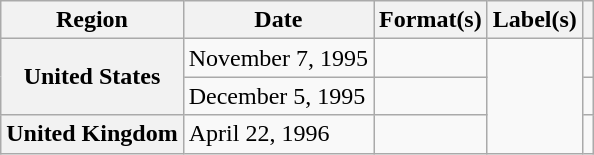<table class="wikitable plainrowheaders">
<tr>
<th scope="col">Region</th>
<th scope="col">Date</th>
<th scope="col">Format(s)</th>
<th scope="col">Label(s)</th>
<th scope="col"></th>
</tr>
<tr>
<th scope="row" rowspan="2">United States</th>
<td>November 7, 1995</td>
<td></td>
<td rowspan="3"></td>
<td></td>
</tr>
<tr>
<td>December 5, 1995</td>
<td></td>
<td></td>
</tr>
<tr>
<th scope="row">United Kingdom</th>
<td>April 22, 1996</td>
<td></td>
<td></td>
</tr>
</table>
